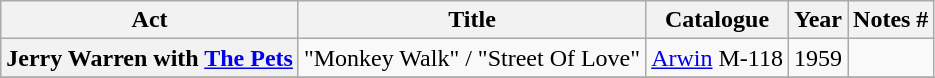<table class="wikitable plainrowheaders sortable">
<tr>
<th scope="col" class="unsortable">Act</th>
<th scope="col">Title</th>
<th scope="col">Catalogue</th>
<th scope="col">Year</th>
<th scope="col" class="unsortable">Notes #</th>
</tr>
<tr>
<th scope="row">Jerry Warren with <a href='#'>The Pets</a></th>
<td>"Monkey Walk" / "Street Of Love"</td>
<td><a href='#'>Arwin</a> M-118</td>
<td>1959</td>
<td></td>
</tr>
<tr>
</tr>
</table>
